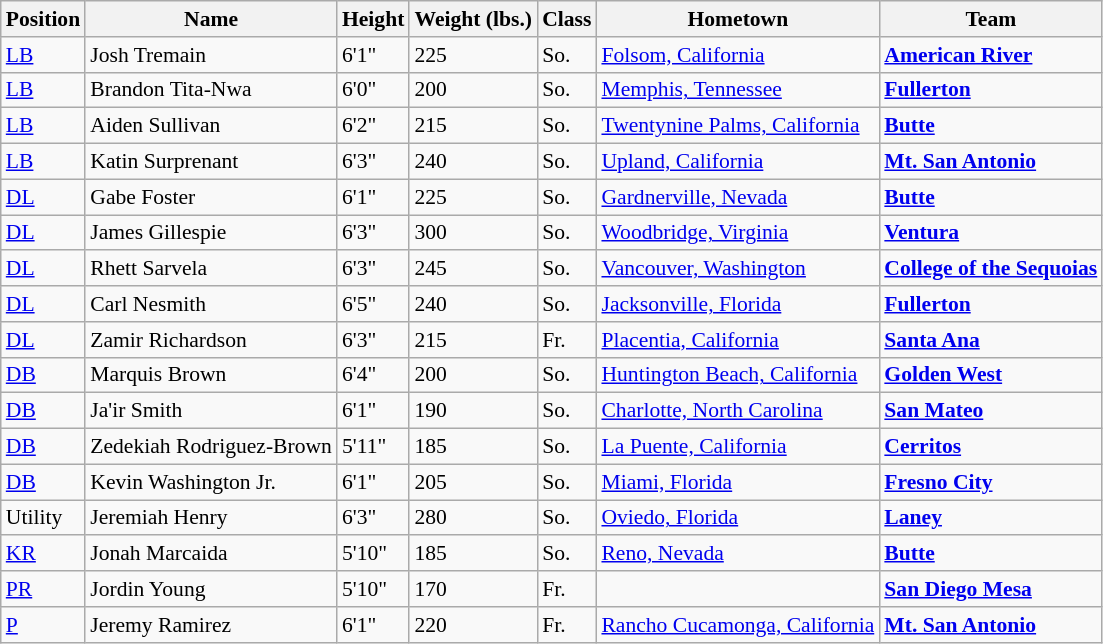<table class="wikitable" style="font-size: 90%">
<tr>
<th>Position</th>
<th>Name</th>
<th>Height</th>
<th>Weight (lbs.)</th>
<th>Class</th>
<th>Hometown</th>
<th>Team</th>
</tr>
<tr>
<td><a href='#'>LB</a></td>
<td>Josh Tremain</td>
<td>6'1"</td>
<td>225</td>
<td>So.</td>
<td><a href='#'>Folsom, California</a></td>
<td><strong><a href='#'>American River</a></strong></td>
</tr>
<tr>
<td><a href='#'>LB</a></td>
<td>Brandon Tita-Nwa</td>
<td>6'0"</td>
<td>200</td>
<td>So.</td>
<td><a href='#'>Memphis, Tennessee</a></td>
<td><strong><a href='#'>Fullerton</a></strong></td>
</tr>
<tr>
<td><a href='#'>LB</a></td>
<td>Aiden Sullivan</td>
<td>6'2"</td>
<td>215</td>
<td>So.</td>
<td><a href='#'>Twentynine Palms, California</a></td>
<td><strong><a href='#'>Butte</a></strong></td>
</tr>
<tr>
<td><a href='#'>LB</a></td>
<td>Katin Surprenant</td>
<td>6'3"</td>
<td>240</td>
<td>So.</td>
<td><a href='#'>Upland, California</a></td>
<td><strong><a href='#'>Mt. San Antonio</a></strong></td>
</tr>
<tr>
<td><a href='#'>DL</a></td>
<td>Gabe Foster</td>
<td>6'1"</td>
<td>225</td>
<td>So.</td>
<td><a href='#'>Gardnerville, Nevada</a></td>
<td><strong><a href='#'>Butte</a></strong></td>
</tr>
<tr>
<td><a href='#'>DL</a></td>
<td>James Gillespie</td>
<td>6'3"</td>
<td>300</td>
<td>So.</td>
<td><a href='#'>Woodbridge, Virginia</a></td>
<td><strong><a href='#'>Ventura</a></strong></td>
</tr>
<tr>
<td><a href='#'>DL</a></td>
<td>Rhett Sarvela</td>
<td>6'3"</td>
<td>245</td>
<td>So.</td>
<td><a href='#'>Vancouver, Washington</a></td>
<td><strong><a href='#'>College of the Sequoias</a></strong></td>
</tr>
<tr>
<td><a href='#'>DL</a></td>
<td>Carl Nesmith</td>
<td>6'5"</td>
<td>240</td>
<td>So.</td>
<td><a href='#'>Jacksonville, Florida</a></td>
<td><strong><a href='#'>Fullerton</a></strong></td>
</tr>
<tr>
<td><a href='#'>DL</a></td>
<td>Zamir Richardson</td>
<td>6'3"</td>
<td>215</td>
<td>Fr.</td>
<td><a href='#'>Placentia, California</a></td>
<td><strong><a href='#'>Santa Ana</a></strong></td>
</tr>
<tr>
<td><a href='#'>DB</a></td>
<td>Marquis Brown</td>
<td>6'4"</td>
<td>200</td>
<td>So.</td>
<td><a href='#'>Huntington Beach, California</a></td>
<td><strong><a href='#'>Golden West</a></strong></td>
</tr>
<tr>
<td><a href='#'>DB</a></td>
<td>Ja'ir Smith</td>
<td>6'1"</td>
<td>190</td>
<td>So.</td>
<td><a href='#'>Charlotte, North Carolina</a></td>
<td><strong><a href='#'>San Mateo</a></strong></td>
</tr>
<tr>
<td><a href='#'>DB</a></td>
<td>Zedekiah Rodriguez-Brown</td>
<td>5'11"</td>
<td>185</td>
<td>So.</td>
<td><a href='#'>La Puente, California</a></td>
<td><strong><a href='#'>Cerritos</a></strong></td>
</tr>
<tr>
<td><a href='#'>DB</a></td>
<td>Kevin Washington Jr.</td>
<td>6'1"</td>
<td>205</td>
<td>So.</td>
<td><a href='#'>Miami, Florida</a></td>
<td><strong><a href='#'>Fresno City</a></strong></td>
</tr>
<tr>
<td>Utility</td>
<td>Jeremiah Henry</td>
<td>6'3"</td>
<td>280</td>
<td>So.</td>
<td><a href='#'>Oviedo, Florida</a></td>
<td><strong><a href='#'>Laney</a></strong></td>
</tr>
<tr>
<td><a href='#'>KR</a></td>
<td>Jonah Marcaida</td>
<td>5'10"</td>
<td>185</td>
<td>So.</td>
<td><a href='#'>Reno, Nevada</a></td>
<td><strong><a href='#'>Butte</a></strong></td>
</tr>
<tr>
<td><a href='#'>PR</a></td>
<td>Jordin Young</td>
<td>5'10"</td>
<td>170</td>
<td>Fr.</td>
<td></td>
<td><strong><a href='#'>San Diego Mesa</a></strong></td>
</tr>
<tr>
<td><a href='#'>P</a></td>
<td>Jeremy Ramirez</td>
<td>6'1"</td>
<td>220</td>
<td>Fr.</td>
<td><a href='#'>Rancho Cucamonga, California</a></td>
<td><strong><a href='#'>Mt. San Antonio</a></strong></td>
</tr>
</table>
